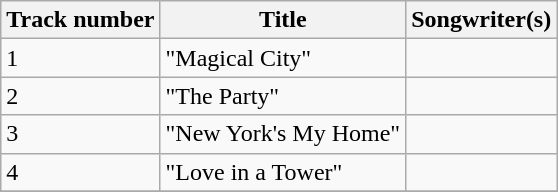<table class="wikitable">
<tr>
<th>Track number</th>
<th>Title</th>
<th>Songwriter(s)</th>
</tr>
<tr>
<td>1</td>
<td>"Magical City"</td>
<td></td>
</tr>
<tr>
<td>2</td>
<td>"The Party"</td>
<td></td>
</tr>
<tr>
<td>3</td>
<td>"New York's My Home"</td>
<td></td>
</tr>
<tr>
<td>4</td>
<td>"Love in a Tower"</td>
<td></td>
</tr>
<tr>
</tr>
</table>
